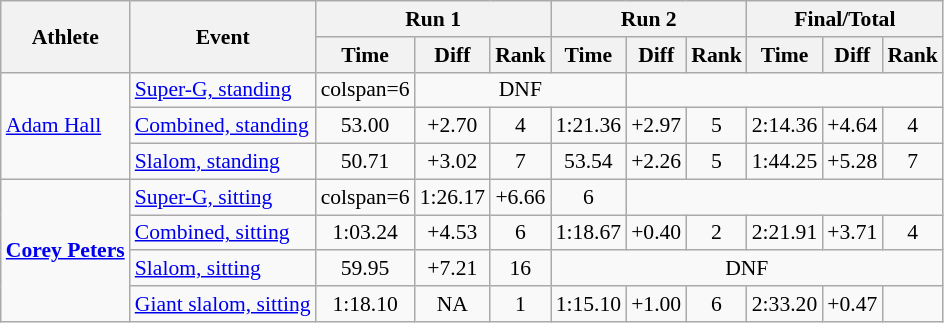<table class="wikitable" style="font-size:90%">
<tr>
<th rowspan="2">Athlete</th>
<th rowspan="2">Event</th>
<th colspan="3">Run 1</th>
<th colspan="3">Run 2</th>
<th colspan="3">Final/Total</th>
</tr>
<tr>
<th>Time</th>
<th>Diff</th>
<th>Rank</th>
<th>Time</th>
<th>Diff</th>
<th>Rank</th>
<th>Time</th>
<th>Diff</th>
<th>Rank</th>
</tr>
<tr>
<td rowspan=3><a href='#'>Adam Hall</a></td>
<td><a href='#'>Super-G, standing</a></td>
<td>colspan=6 </td>
<td align="center" colspan=3>DNF</td>
</tr>
<tr>
<td><a href='#'>Combined, standing</a></td>
<td align="center">53.00</td>
<td align="center">+2.70</td>
<td align="center">4</td>
<td align="center">1:21.36</td>
<td align="center">+2.97</td>
<td align="center">5</td>
<td align="center">2:14.36</td>
<td align="center">+4.64</td>
<td align="center">4</td>
</tr>
<tr>
<td><a href='#'>Slalom, standing</a></td>
<td align="center">50.71</td>
<td align="center">+3.02</td>
<td align="center">7</td>
<td align="center">53.54</td>
<td align="center">+2.26</td>
<td align="center">5</td>
<td align="center">1:44.25</td>
<td align="center">+5.28</td>
<td align="center">7</td>
</tr>
<tr>
<td rowspan=4><strong><a href='#'>Corey Peters</a></strong></td>
<td><a href='#'>Super-G, sitting</a></td>
<td>colspan=6 </td>
<td align="center">1:26.17</td>
<td align="center">+6.66</td>
<td align="center">6</td>
</tr>
<tr>
<td><a href='#'>Combined, sitting</a></td>
<td align="center">1:03.24</td>
<td align="center">+4.53</td>
<td align="center">6</td>
<td align="center">1:18.67</td>
<td align="center">+0.40</td>
<td align="center">2</td>
<td align="center">2:21.91</td>
<td align="center">+3.71</td>
<td align="center">4</td>
</tr>
<tr>
<td><a href='#'>Slalom, sitting</a></td>
<td align="center">59.95</td>
<td align="center">+7.21</td>
<td align="center">16</td>
<td align="center" colspan=6>DNF</td>
</tr>
<tr>
<td><a href='#'>Giant slalom, sitting</a></td>
<td align="center">1:18.10</td>
<td align="center">NA</td>
<td align="center">1</td>
<td align="center">1:15.10</td>
<td align="center">+1.00</td>
<td align="center">6</td>
<td align="center">2:33.20</td>
<td align="center">+0.47</td>
<td align="center"></td>
</tr>
</table>
